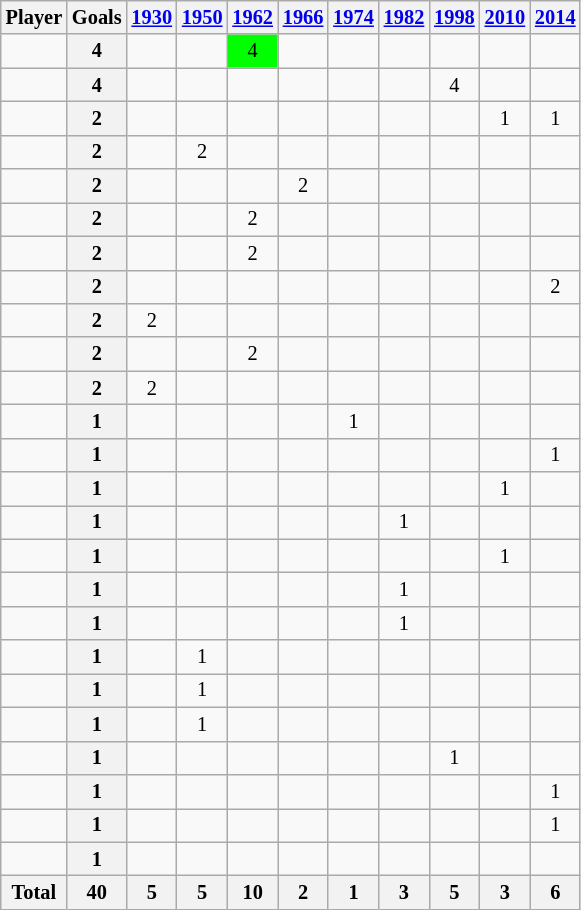<table class="wikitable sortable" style="text-align:center; font-size:85%">
<tr>
<th>Player</th>
<th>Goals</th>
<th><a href='#'>1930</a></th>
<th><a href='#'>1950</a></th>
<th><a href='#'>1962</a></th>
<th><a href='#'>1966</a></th>
<th><a href='#'>1974</a></th>
<th><a href='#'>1982</a></th>
<th><a href='#'>1998</a></th>
<th><a href='#'>2010</a></th>
<th><a href='#'>2014</a></th>
</tr>
<tr>
<td align="left"></td>
<th>4</th>
<td></td>
<td></td>
<td style="background:#00FF00">4</td>
<td></td>
<td></td>
<td></td>
<td></td>
<td></td>
<td></td>
</tr>
<tr>
<td align="left"></td>
<th>4</th>
<td></td>
<td></td>
<td></td>
<td></td>
<td></td>
<td></td>
<td>4</td>
<td></td>
<td></td>
</tr>
<tr>
<td align="left"></td>
<th>2</th>
<td></td>
<td></td>
<td></td>
<td></td>
<td></td>
<td></td>
<td></td>
<td>1</td>
<td>1</td>
</tr>
<tr>
<td align="left"></td>
<th>2</th>
<td></td>
<td>2</td>
<td></td>
<td></td>
<td></td>
<td></td>
<td></td>
<td></td>
<td></td>
</tr>
<tr>
<td align="left"></td>
<th>2</th>
<td></td>
<td></td>
<td></td>
<td>2</td>
<td></td>
<td></td>
<td></td>
<td></td>
<td></td>
</tr>
<tr>
<td align="left"></td>
<th>2</th>
<td></td>
<td></td>
<td>2</td>
<td></td>
<td></td>
<td></td>
<td></td>
<td></td>
<td></td>
</tr>
<tr>
<td align="left"></td>
<th>2</th>
<td></td>
<td></td>
<td>2</td>
<td></td>
<td></td>
<td></td>
<td></td>
<td></td>
<td></td>
</tr>
<tr>
<td align="left"></td>
<th>2</th>
<td></td>
<td></td>
<td></td>
<td></td>
<td></td>
<td></td>
<td></td>
<td></td>
<td>2</td>
</tr>
<tr>
<td align="left"></td>
<th>2</th>
<td>2</td>
<td></td>
<td></td>
<td></td>
<td></td>
<td></td>
<td></td>
<td></td>
<td></td>
</tr>
<tr>
<td align="left"></td>
<th>2</th>
<td></td>
<td></td>
<td>2</td>
<td></td>
<td></td>
<td></td>
<td></td>
<td></td>
<td></td>
</tr>
<tr>
<td align="left"></td>
<th>2</th>
<td>2</td>
<td></td>
<td></td>
<td></td>
<td></td>
<td></td>
<td></td>
<td></td>
<td></td>
</tr>
<tr>
<td align="left"></td>
<th>1</th>
<td></td>
<td></td>
<td></td>
<td></td>
<td>1</td>
<td></td>
<td></td>
<td></td>
<td></td>
</tr>
<tr>
<td align="left"></td>
<th>1</th>
<td></td>
<td></td>
<td></td>
<td></td>
<td></td>
<td></td>
<td></td>
<td></td>
<td>1</td>
</tr>
<tr>
<td align="left"></td>
<th>1</th>
<td></td>
<td></td>
<td></td>
<td></td>
<td></td>
<td></td>
<td></td>
<td>1</td>
<td></td>
</tr>
<tr>
<td align="left"></td>
<th>1</th>
<td></td>
<td></td>
<td></td>
<td></td>
<td></td>
<td>1</td>
<td></td>
<td></td>
<td></td>
</tr>
<tr>
<td align="left"></td>
<th>1</th>
<td></td>
<td></td>
<td></td>
<td></td>
<td></td>
<td></td>
<td></td>
<td>1</td>
<td></td>
</tr>
<tr>
<td align="left"></td>
<th>1</th>
<td></td>
<td></td>
<td></td>
<td></td>
<td></td>
<td>1</td>
<td></td>
<td></td>
<td></td>
</tr>
<tr>
<td align="left"></td>
<th>1</th>
<td></td>
<td></td>
<td></td>
<td></td>
<td></td>
<td>1</td>
<td></td>
<td></td>
<td></td>
</tr>
<tr>
<td align="left"></td>
<th>1</th>
<td></td>
<td>1</td>
<td></td>
<td></td>
<td></td>
<td></td>
<td></td>
<td></td>
<td></td>
</tr>
<tr>
<td align="left"></td>
<th>1</th>
<td></td>
<td>1</td>
<td></td>
<td></td>
<td></td>
<td></td>
<td></td>
<td></td>
<td></td>
</tr>
<tr>
<td align="left"></td>
<th>1</th>
<td></td>
<td>1</td>
<td></td>
<td></td>
<td></td>
<td></td>
<td></td>
<td></td>
<td></td>
</tr>
<tr>
<td align="left"></td>
<th>1</th>
<td></td>
<td></td>
<td></td>
<td></td>
<td></td>
<td></td>
<td>1</td>
<td></td>
<td></td>
</tr>
<tr>
<td align="left"></td>
<th>1</th>
<td></td>
<td></td>
<td></td>
<td></td>
<td></td>
<td></td>
<td></td>
<td></td>
<td>1</td>
</tr>
<tr>
<td align="left"></td>
<th>1</th>
<td></td>
<td></td>
<td></td>
<td></td>
<td></td>
<td></td>
<td></td>
<td></td>
<td>1</td>
</tr>
<tr>
<td align="left"></td>
<th>1</th>
<td></td>
<td></td>
<td></td>
<td></td>
<td></td>
<td></td>
<td></td>
<td></td>
<td></td>
</tr>
<tr class="sortbottom">
<th>Total</th>
<th>40</th>
<th>5</th>
<th>5</th>
<th>10</th>
<th>2</th>
<th>1</th>
<th>3</th>
<th>5</th>
<th>3</th>
<th>6</th>
</tr>
</table>
